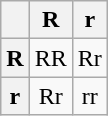<table class="wikitable" style="text-align: center; ">
<tr>
<th></th>
<th>R</th>
<th>r</th>
</tr>
<tr>
<th>R</th>
<td>RR</td>
<td>Rr</td>
</tr>
<tr>
<th>r</th>
<td>Rr</td>
<td>rr</td>
</tr>
</table>
